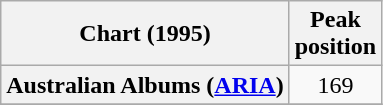<table class="wikitable plainrowheaders" style="text-align:center">
<tr>
<th scope="col">Chart (1995)</th>
<th scope="col">Peak<br>position</th>
</tr>
<tr>
<th scope="row">Australian Albums (<a href='#'>ARIA</a>)</th>
<td align="center">169</td>
</tr>
<tr>
</tr>
</table>
